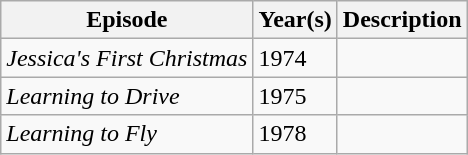<table class="wikitable sortable">
<tr>
<th>Episode</th>
<th>Year(s)</th>
<th>Description</th>
</tr>
<tr>
<td><em>Jessica's First Christmas</em></td>
<td>1974</td>
<td></td>
</tr>
<tr>
<td><em>Learning to Drive</em></td>
<td>1975</td>
<td></td>
</tr>
<tr>
<td><em>Learning to Fly</em></td>
<td>1978</td>
<td></td>
</tr>
</table>
